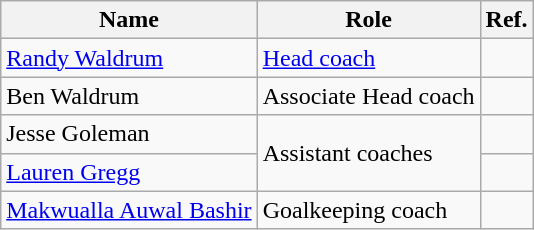<table class="wikitable">
<tr>
<th>Name</th>
<th>Role</th>
<th>Ref.</th>
</tr>
<tr>
<td> <a href='#'>Randy Waldrum</a></td>
<td><a href='#'>Head coach</a></td>
<td></td>
</tr>
<tr>
<td> Ben Waldrum</td>
<td>Associate Head coach</td>
</tr>
<tr>
<td> Jesse Goleman</td>
<td rowspan="2">Assistant coaches</td>
<td></td>
</tr>
<tr>
<td> <a href='#'>Lauren Gregg</a></td>
<td></td>
</tr>
<tr>
<td> <a href='#'>Makwualla Auwal Bashir</a></td>
<td>Goalkeeping coach</td>
<td></td>
</tr>
</table>
